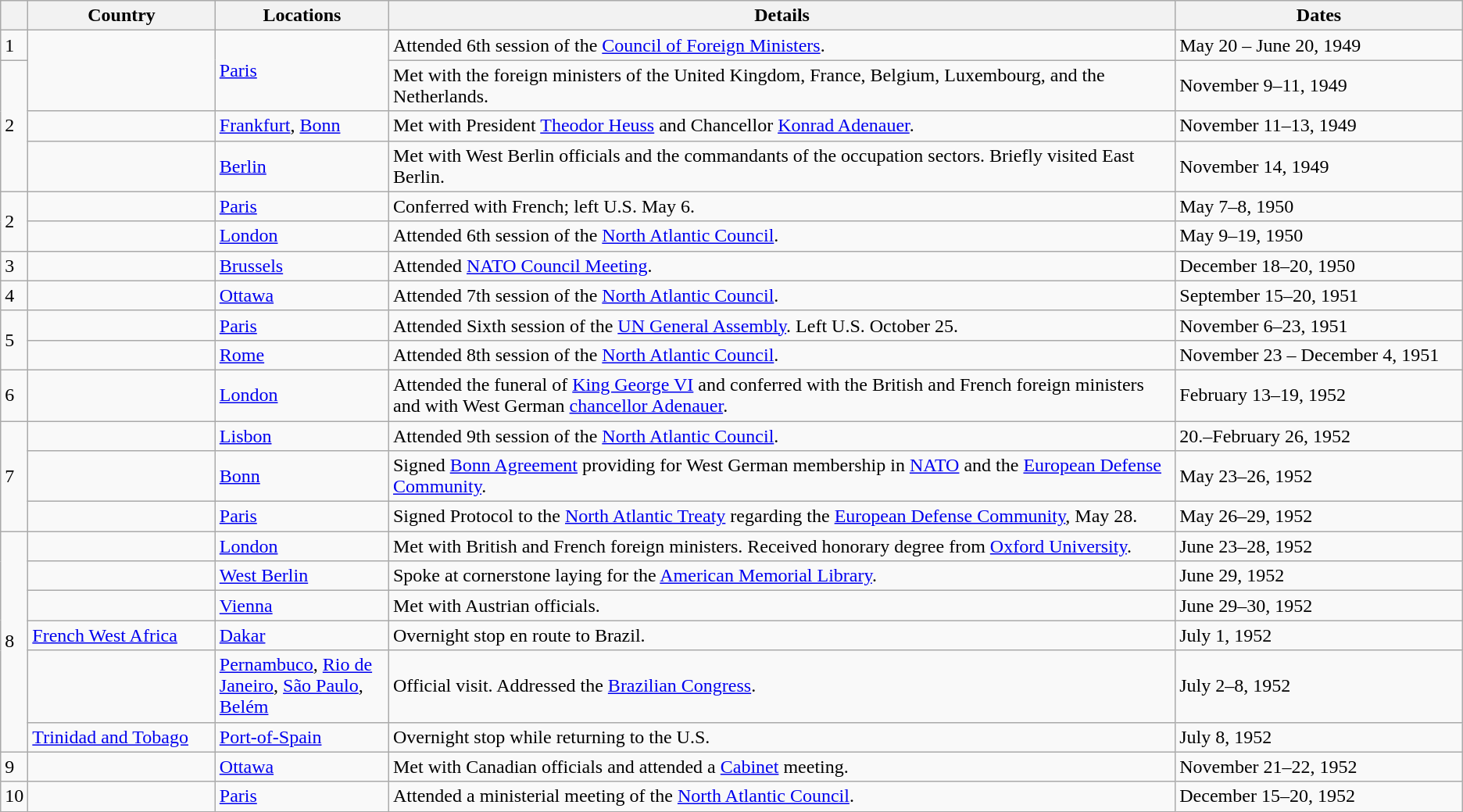<table class="wikitable sortable">
<tr>
<th></th>
<th style="width: 13%;">Country</th>
<th style="width: 12%;">Locations</th>
<th style="width: 55%;">Details</th>
<th style="width: 20%;">Dates</th>
</tr>
<tr>
<td>1</td>
<td rowspan=2></td>
<td rowspan=2><a href='#'>Paris</a></td>
<td>Attended 6th session of the <a href='#'>Council of Foreign Ministers</a>.</td>
<td>May 20 – June 20, 1949</td>
</tr>
<tr>
<td rowspan="3">2</td>
<td>Met with the foreign ministers of the United Kingdom, France, Belgium, Luxembourg, and the Netherlands.</td>
<td>November 9–11, 1949</td>
</tr>
<tr>
<td></td>
<td><a href='#'>Frankfurt</a>, <a href='#'>Bonn</a></td>
<td>Met with President <a href='#'>Theodor Heuss</a> and Chancellor <a href='#'>Konrad Adenauer</a>.</td>
<td>November 11–13, 1949</td>
</tr>
<tr>
<td><br></td>
<td><a href='#'>Berlin</a></td>
<td>Met with West Berlin officials and the commandants of the occupation sectors. Briefly visited East Berlin.</td>
<td>November 14, 1949</td>
</tr>
<tr>
<td rowspan="2">2</td>
<td></td>
<td><a href='#'>Paris</a></td>
<td>Conferred with French; left U.S. May 6.</td>
<td>May 7–8, 1950</td>
</tr>
<tr>
<td></td>
<td><a href='#'>London</a></td>
<td>Attended 6th session of the <a href='#'>North Atlantic Council</a>.</td>
<td>May 9–19, 1950</td>
</tr>
<tr>
<td>3</td>
<td></td>
<td><a href='#'>Brussels</a></td>
<td>Attended <a href='#'>NATO Council Meeting</a>.</td>
<td>December 18–20, 1950</td>
</tr>
<tr>
<td>4</td>
<td></td>
<td><a href='#'>Ottawa</a></td>
<td>Attended 7th session of the <a href='#'>North Atlantic Council</a>.</td>
<td>September 15–20, 1951</td>
</tr>
<tr>
<td rowspan="2">5</td>
<td></td>
<td><a href='#'>Paris</a></td>
<td>Attended Sixth session of the <a href='#'>UN General Assembly</a>. Left U.S. October 25.</td>
<td>November 6–23, 1951</td>
</tr>
<tr>
<td></td>
<td><a href='#'>Rome</a></td>
<td>Attended 8th session of the <a href='#'>North Atlantic Council</a>.</td>
<td>November 23 – December 4, 1951</td>
</tr>
<tr>
<td>6</td>
<td></td>
<td><a href='#'>London</a></td>
<td>Attended the funeral of <a href='#'>King George VI</a> and conferred with the British and French foreign ministers and with West German <a href='#'>chancellor Adenauer</a>.</td>
<td>February 13–19, 1952</td>
</tr>
<tr>
<td rowspan="3">7</td>
<td></td>
<td><a href='#'>Lisbon</a></td>
<td>Attended 9th session of the <a href='#'>North Atlantic Council</a>.</td>
<td>20.–February 26, 1952</td>
</tr>
<tr>
<td></td>
<td><a href='#'>Bonn</a></td>
<td>Signed <a href='#'>Bonn Agreement</a> providing for West German membership in <a href='#'>NATO</a> and the <a href='#'>European Defense Community</a>.</td>
<td>May 23–26, 1952</td>
</tr>
<tr>
<td></td>
<td><a href='#'>Paris</a></td>
<td>Signed Protocol to the <a href='#'>North Atlantic Treaty</a> regarding the <a href='#'>European Defense Community</a>, May 28.</td>
<td>May 26–29, 1952</td>
</tr>
<tr>
<td rowspan="6">8</td>
<td></td>
<td><a href='#'>London</a></td>
<td>Met with British and French foreign ministers. Received honorary degree from <a href='#'>Oxford University</a>.</td>
<td>June 23–28, 1952</td>
</tr>
<tr>
<td></td>
<td><a href='#'>West Berlin</a></td>
<td>Spoke at cornerstone laying for the <a href='#'>American Memorial Library</a>.</td>
<td>June 29, 1952</td>
</tr>
<tr>
<td></td>
<td><a href='#'>Vienna</a></td>
<td>Met with Austrian officials.</td>
<td>June 29–30, 1952</td>
</tr>
<tr>
<td> <a href='#'>French West Africa</a></td>
<td><a href='#'>Dakar</a></td>
<td>Overnight stop en route to Brazil.</td>
<td>July 1, 1952</td>
</tr>
<tr>
<td></td>
<td><a href='#'>Pernambuco</a>, <a href='#'>Rio de Janeiro</a>, <a href='#'>São Paulo</a>, <a href='#'>Belém</a></td>
<td>Official visit. Addressed the <a href='#'>Brazilian Congress</a>.</td>
<td>July 2–8, 1952</td>
</tr>
<tr>
<td><a href='#'>Trinidad and Tobago</a></td>
<td><a href='#'>Port-of-Spain</a></td>
<td>Overnight stop while returning to the U.S.</td>
<td>July 8, 1952</td>
</tr>
<tr>
<td>9</td>
<td></td>
<td><a href='#'>Ottawa</a></td>
<td>Met with Canadian officials and attended a <a href='#'>Cabinet</a> meeting.</td>
<td>November 21–22, 1952</td>
</tr>
<tr>
<td>10</td>
<td></td>
<td><a href='#'>Paris</a></td>
<td>Attended a ministerial meeting of the <a href='#'>North Atlantic Council</a>.</td>
<td>December 15–20, 1952</td>
</tr>
</table>
